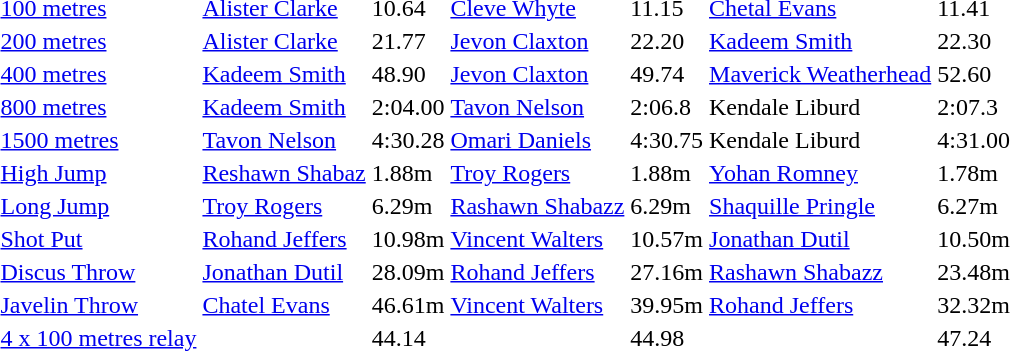<table>
<tr>
<td><a href='#'>100 metres</a></td>
<td align=left><a href='#'>Alister Clarke</a> <br> </td>
<td>10.64</td>
<td align=left><a href='#'>Cleve Whyte</a> <br> </td>
<td>11.15</td>
<td align=left><a href='#'>Chetal Evans</a> <br> </td>
<td>11.41</td>
</tr>
<tr>
<td><a href='#'>200 metres</a></td>
<td align=left><a href='#'>Alister Clarke</a> <br> </td>
<td>21.77</td>
<td align=left><a href='#'>Jevon Claxton</a> <br> </td>
<td>22.20</td>
<td align=left><a href='#'>Kadeem Smith</a> <br> </td>
<td>22.30</td>
</tr>
<tr>
<td><a href='#'>400 metres</a></td>
<td align=left><a href='#'>Kadeem Smith</a> <br> </td>
<td>48.90</td>
<td align=left><a href='#'>Jevon Claxton</a> <br> </td>
<td>49.74</td>
<td align=left><a href='#'>Maverick Weatherhead</a> <br> </td>
<td>52.60</td>
</tr>
<tr>
<td><a href='#'>800 metres</a></td>
<td align=left><a href='#'>Kadeem Smith</a> <br> </td>
<td>2:04.00</td>
<td align=left><a href='#'>Tavon Nelson</a> <br> </td>
<td>2:06.8</td>
<td align=left>Kendale Liburd <br> </td>
<td>2:07.3</td>
</tr>
<tr>
<td><a href='#'>1500 metres</a></td>
<td align=left><a href='#'>Tavon Nelson</a> <br> </td>
<td>4:30.28</td>
<td align=left><a href='#'>Omari Daniels</a> <br> </td>
<td>4:30.75</td>
<td align=left>Kendale Liburd <br> </td>
<td>4:31.00</td>
</tr>
<tr>
<td><a href='#'>High Jump</a></td>
<td align=left><a href='#'>Reshawn Shabaz</a> <br> </td>
<td>1.88m</td>
<td align=left><a href='#'>Troy Rogers</a> <br> </td>
<td>1.88m</td>
<td align=left><a href='#'>Yohan Romney</a> <br> </td>
<td>1.78m</td>
</tr>
<tr>
<td><a href='#'>Long Jump</a></td>
<td align=left><a href='#'>Troy Rogers</a> <br> </td>
<td>6.29m</td>
<td align=left><a href='#'>Rashawn Shabazz</a> <br> </td>
<td>6.29m</td>
<td align=left><a href='#'>Shaquille Pringle</a> <br> </td>
<td>6.27m</td>
</tr>
<tr>
<td><a href='#'>Shot Put</a></td>
<td align=left><a href='#'>Rohand Jeffers</a> <br> </td>
<td>10.98m</td>
<td align=left><a href='#'>Vincent Walters</a> <br> </td>
<td>10.57m</td>
<td align=left><a href='#'>Jonathan Dutil</a> <br> </td>
<td>10.50m</td>
</tr>
<tr>
<td><a href='#'>Discus Throw</a></td>
<td align=left><a href='#'>Jonathan Dutil</a> <br> </td>
<td>28.09m</td>
<td align=left><a href='#'>Rohand Jeffers</a> <br> </td>
<td>27.16m</td>
<td align=left><a href='#'>Rashawn Shabazz</a> <br> </td>
<td>23.48m</td>
</tr>
<tr>
<td><a href='#'>Javelin Throw</a></td>
<td align=left><a href='#'>Chatel Evans</a> <br> </td>
<td>46.61m</td>
<td align=left><a href='#'>Vincent Walters</a> <br> </td>
<td>39.95m</td>
<td align=left><a href='#'>Rohand Jeffers</a> <br> </td>
<td>32.32m</td>
</tr>
<tr>
<td><a href='#'>4 x 100 metres relay</a></td>
<td></td>
<td>44.14</td>
<td></td>
<td>44.98</td>
<td></td>
<td>47.24</td>
</tr>
</table>
